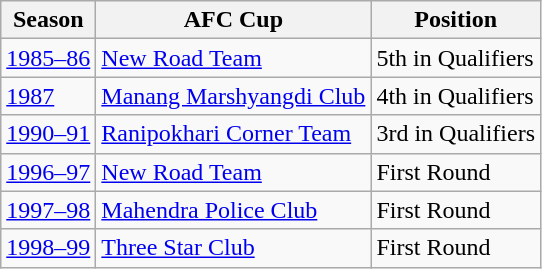<table class="wikitable">
<tr>
<th>Season</th>
<th>AFC Cup</th>
<th>Position</th>
</tr>
<tr>
<td><a href='#'>1985–86</a></td>
<td><a href='#'>New Road Team</a></td>
<td>5th in Qualifiers</td>
</tr>
<tr>
<td><a href='#'>1987</a></td>
<td><a href='#'>Manang Marshyangdi Club</a></td>
<td>4th in Qualifiers</td>
</tr>
<tr>
<td><a href='#'>1990–91</a></td>
<td><a href='#'>Ranipokhari Corner Team</a></td>
<td>3rd in Qualifiers</td>
</tr>
<tr>
<td><a href='#'>1996–97</a></td>
<td><a href='#'>New Road Team</a></td>
<td>First Round</td>
</tr>
<tr>
<td><a href='#'>1997–98</a></td>
<td><a href='#'>Mahendra Police Club</a></td>
<td>First Round</td>
</tr>
<tr>
<td><a href='#'>1998–99</a></td>
<td><a href='#'>Three Star Club</a></td>
<td>First Round</td>
</tr>
</table>
